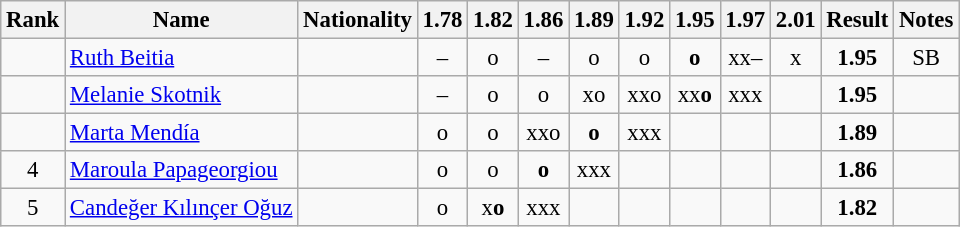<table class="wikitable sortable" style="text-align:center;font-size:95%">
<tr>
<th>Rank</th>
<th>Name</th>
<th>Nationality</th>
<th>1.78</th>
<th>1.82</th>
<th>1.86</th>
<th>1.89</th>
<th>1.92</th>
<th>1.95</th>
<th>1.97</th>
<th>2.01</th>
<th>Result</th>
<th>Notes</th>
</tr>
<tr>
<td></td>
<td align=left><a href='#'>Ruth Beitia</a></td>
<td align=left></td>
<td>–</td>
<td>o</td>
<td>–</td>
<td>o</td>
<td>o</td>
<td><strong>o</strong></td>
<td>xx–</td>
<td>x</td>
<td><strong>1.95</strong></td>
<td>SB</td>
</tr>
<tr>
<td></td>
<td align=left><a href='#'>Melanie Skotnik</a></td>
<td align=left></td>
<td>–</td>
<td>o</td>
<td>o</td>
<td>xo</td>
<td>xxo</td>
<td>xx<strong>o</strong></td>
<td>xxx</td>
<td></td>
<td><strong>1.95</strong></td>
<td></td>
</tr>
<tr>
<td></td>
<td align=left><a href='#'>Marta Mendía</a></td>
<td align=left></td>
<td>o</td>
<td>o</td>
<td>xxo</td>
<td><strong>o</strong></td>
<td>xxx</td>
<td></td>
<td></td>
<td></td>
<td><strong>1.89</strong></td>
<td></td>
</tr>
<tr>
<td>4</td>
<td align=left><a href='#'>Maroula Papageorgiou</a></td>
<td align=left></td>
<td>o</td>
<td>o</td>
<td><strong>o</strong></td>
<td>xxx</td>
<td></td>
<td></td>
<td></td>
<td></td>
<td><strong>1.86</strong></td>
<td></td>
</tr>
<tr>
<td>5</td>
<td align=left><a href='#'>Candeğer Kılınçer Oğuz</a></td>
<td align=left></td>
<td>o</td>
<td>x<strong>o</strong></td>
<td>xxx</td>
<td></td>
<td></td>
<td></td>
<td></td>
<td></td>
<td><strong>1.82</strong></td>
<td></td>
</tr>
</table>
